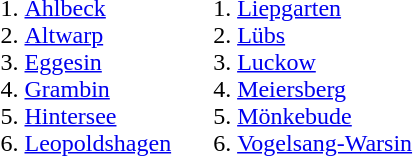<table>
<tr>
<td valign=top><br><ol><li><a href='#'>Ahlbeck</a></li><li><a href='#'>Altwarp</a></li><li><a href='#'>Eggesin</a></li><li><a href='#'>Grambin</a></li><li><a href='#'>Hintersee</a></li><li><a href='#'>Leopoldshagen</a></li></ol></td>
<td valign=top><br><ol>
<li> <a href='#'>Liepgarten</a> 
<li> <a href='#'>Lübs</a> 
<li> <a href='#'>Luckow</a> 
<li> <a href='#'>Meiersberg</a> 
<li> <a href='#'>Mönkebude</a> 
<li> <a href='#'>Vogelsang-Warsin</a>
</ol></td>
</tr>
</table>
